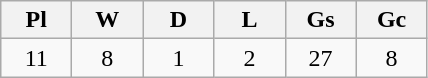<table class="wikitable" style="text-align:center">
<tr>
<th width=40px>Pl</th>
<th width=40px>W</th>
<th width=40px>D</th>
<th width=40px>L</th>
<th width=40px>Gs</th>
<th width=40px>Gc</th>
</tr>
<tr>
<td>11</td>
<td>8</td>
<td>1</td>
<td>2</td>
<td>27</td>
<td>8</td>
</tr>
</table>
